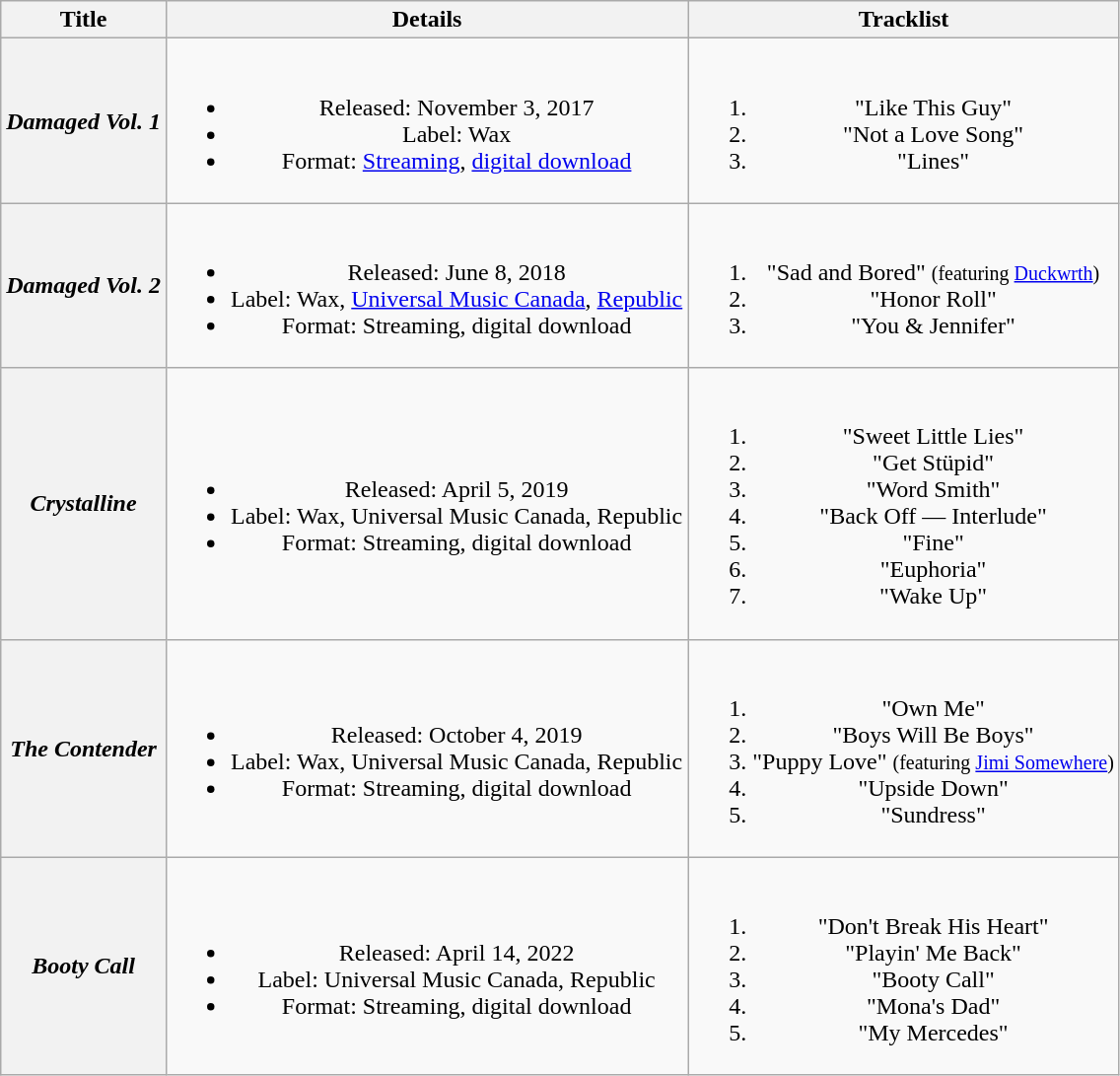<table class="wikitable plainrowheaders" style="text-align:center;">
<tr>
<th scope="col">Title</th>
<th scope="col">Details</th>
<th scope="col">Tracklist</th>
</tr>
<tr )>
<th scope="row"><em>Damaged Vol. 1</em></th>
<td><br><ul><li>Released: November 3, 2017</li><li>Label: Wax</li><li>Format: <a href='#'>Streaming</a>, <a href='#'>digital download</a></li></ul></td>
<td><br><ol><li>"Like This Guy"</li><li>"Not a Love Song"</li><li>"Lines"</li></ol></td>
</tr>
<tr>
<th scope="row"><em>Damaged Vol. 2</em></th>
<td><br><ul><li>Released: June 8, 2018</li><li>Label: Wax, <a href='#'>Universal Music Canada</a>, <a href='#'>Republic</a></li><li>Format: Streaming, digital download</li></ul></td>
<td><br><ol><li>"Sad and Bored" <small>(featuring <a href='#'>Duckwrth</a>)</small></li><li>"Honor Roll"</li><li>"You & Jennifer"</li></ol></td>
</tr>
<tr>
<th scope="row"><em>Crystalline</em></th>
<td><br><ul><li>Released: April 5, 2019</li><li>Label: Wax, Universal Music Canada, Republic</li><li>Format: Streaming, digital download</li></ul></td>
<td><br><ol><li>"Sweet Little Lies"</li><li>"Get Stüpid"</li><li>"Word Smith"</li><li>"Back Off — Interlude"</li><li>"Fine"</li><li>"Euphoria"</li><li>"Wake Up"</li></ol></td>
</tr>
<tr>
<th scope="row"><em>The Contender</em></th>
<td><br><ul><li>Released: October 4, 2019</li><li>Label: Wax, Universal Music Canada, Republic</li><li>Format: Streaming, digital download</li></ul></td>
<td><br><ol><li>"Own Me"</li><li>"Boys Will Be Boys"</li><li>"Puppy Love" <small>(featuring <a href='#'>Jimi Somewhere</a>)</small></li><li>"Upside Down"</li><li>"Sundress"</li></ol></td>
</tr>
<tr>
<th scope="row"><em>Booty Call</em></th>
<td><br><ul><li>Released: April 14, 2022</li><li>Label: Universal Music Canada, Republic</li><li>Format: Streaming, digital download</li></ul></td>
<td><br><ol><li>"Don't Break His Heart"</li><li>"Playin' Me Back"</li><li>"Booty Call"</li><li>"Mona's Dad"</li><li>"My Mercedes"</li></ol></td>
</tr>
</table>
